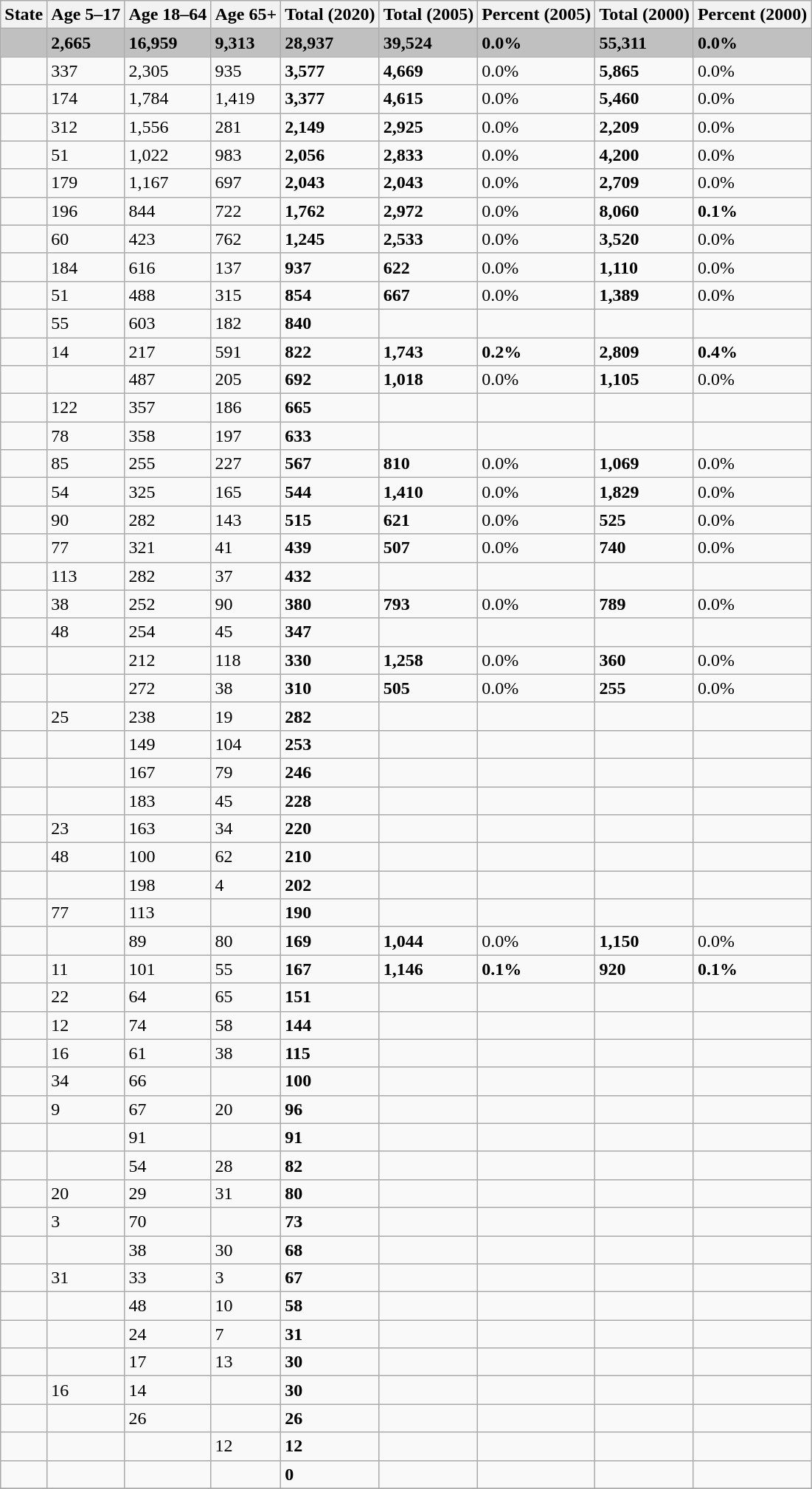<table class="wikitable sortable">
<tr>
<th>State<br></th>
<th>Age 5–17</th>
<th>Age 18–64</th>
<th>Age 65+</th>
<th>Total (2020)</th>
<th>Total (2005)</th>
<th>Percent (2005)</th>
<th>Total (2000)</th>
<th>Percent (2000)</th>
</tr>
<tr>
<td style="background:silver"></td>
<td style="background:silver"><strong>2,665</strong></td>
<td style="background:silver"><strong>16,959</strong></td>
<td style="background:silver"><strong>9,313</strong></td>
<td style="background:silver"><strong>28,937</strong></td>
<td style="background:silver"><strong>39,524</strong></td>
<td style="background:silver"><strong>0.0%</strong></td>
<td style="background:silver"><strong>55,311</strong></td>
<td style="background:silver"><strong>0.0%</strong></td>
</tr>
<tr>
<td></td>
<td>337</td>
<td>2,305</td>
<td>935</td>
<td><strong>3,577</strong></td>
<td><strong>4,669</strong></td>
<td>0.0%</td>
<td><strong>5,865</strong></td>
<td>0.0%</td>
</tr>
<tr>
<td></td>
<td>174</td>
<td>1,784</td>
<td>1,419</td>
<td><strong>3,377</strong></td>
<td><strong>4,615</strong></td>
<td>0.0%</td>
<td><strong>5,460</strong></td>
<td>0.0%</td>
</tr>
<tr>
<td></td>
<td>312</td>
<td>1,556</td>
<td>281</td>
<td><strong>2,149</strong></td>
<td><strong>2,925</strong></td>
<td>0.0%</td>
<td><strong>2,209</strong></td>
<td>0.0%</td>
</tr>
<tr>
<td></td>
<td>51</td>
<td>1,022</td>
<td>983</td>
<td><strong>2,056</strong></td>
<td><strong>2,833</strong></td>
<td>0.0%</td>
<td><strong>4,200</strong></td>
<td>0.0%</td>
</tr>
<tr>
<td></td>
<td>179</td>
<td>1,167</td>
<td>697</td>
<td><strong>2,043</strong></td>
<td><strong>2,043</strong></td>
<td>0.0%</td>
<td><strong>2,709</strong></td>
<td>0.0%</td>
</tr>
<tr>
<td></td>
<td>196</td>
<td>844</td>
<td>722</td>
<td><strong>1,762</strong></td>
<td><strong>2,972</strong></td>
<td>0.0%</td>
<td><strong>8,060</strong></td>
<td><strong>0.1%</strong></td>
</tr>
<tr>
<td></td>
<td>60</td>
<td>423</td>
<td>762</td>
<td><strong>1,245</strong></td>
<td><strong>2,533</strong></td>
<td>0.0%</td>
<td><strong>3,520</strong></td>
<td>0.0%</td>
</tr>
<tr>
<td></td>
<td>184</td>
<td>616</td>
<td>137</td>
<td><strong>937</strong></td>
<td><strong>622</strong></td>
<td>0.0%</td>
<td><strong>1,110</strong></td>
<td>0.0%</td>
</tr>
<tr>
<td></td>
<td>51</td>
<td>488</td>
<td>315</td>
<td><strong>854</strong></td>
<td><strong>667</strong></td>
<td>0.0%</td>
<td><strong>1,389</strong></td>
<td>0.0%</td>
</tr>
<tr>
<td></td>
<td>55</td>
<td>603</td>
<td>182</td>
<td><strong>840</strong></td>
<td></td>
<td></td>
<td></td>
<td></td>
</tr>
<tr>
<td></td>
<td>14</td>
<td>217</td>
<td>591</td>
<td><strong>822</strong></td>
<td><strong>1,743</strong></td>
<td><strong>0.2%</strong></td>
<td><strong>2,809</strong></td>
<td><strong>0.4%</strong></td>
</tr>
<tr>
<td></td>
<td></td>
<td>487</td>
<td>205</td>
<td><strong>692</strong></td>
<td><strong>1,018</strong></td>
<td>0.0%</td>
<td><strong>1,105</strong></td>
<td>0.0%</td>
</tr>
<tr>
<td></td>
<td>122</td>
<td>357</td>
<td>186</td>
<td><strong>665</strong></td>
<td></td>
<td></td>
<td></td>
<td></td>
</tr>
<tr>
<td></td>
<td>78</td>
<td>358</td>
<td>197</td>
<td><strong>633</strong></td>
<td></td>
<td></td>
<td></td>
<td></td>
</tr>
<tr>
<td></td>
<td>85</td>
<td>255</td>
<td>227</td>
<td><strong>567</strong></td>
<td><strong>810</strong></td>
<td>0.0%</td>
<td><strong>1,069</strong></td>
<td>0.0%</td>
</tr>
<tr>
<td></td>
<td>54</td>
<td>325</td>
<td>165</td>
<td><strong>544</strong></td>
<td><strong>1,410</strong></td>
<td>0.0%</td>
<td><strong>1,829</strong></td>
<td>0.0%</td>
</tr>
<tr>
<td></td>
<td>90</td>
<td>282</td>
<td>143</td>
<td><strong>515</strong></td>
<td><strong>621</strong></td>
<td>0.0%</td>
<td><strong>525</strong></td>
<td>0.0%</td>
</tr>
<tr>
<td></td>
<td>77</td>
<td>321</td>
<td>41</td>
<td><strong>439</strong></td>
<td><strong>507</strong></td>
<td>0.0%</td>
<td><strong>740</strong></td>
<td>0.0%</td>
</tr>
<tr>
<td></td>
<td>113</td>
<td>282</td>
<td>37</td>
<td><strong>432</strong></td>
<td></td>
<td></td>
<td></td>
<td></td>
</tr>
<tr>
<td></td>
<td>38</td>
<td>252</td>
<td>90</td>
<td><strong>380</strong></td>
<td><strong>793</strong></td>
<td>0.0%</td>
<td><strong>789</strong></td>
<td>0.0%</td>
</tr>
<tr>
<td></td>
<td>48</td>
<td>254</td>
<td>45</td>
<td><strong>347</strong></td>
<td></td>
<td></td>
<td></td>
<td></td>
</tr>
<tr>
<td></td>
<td></td>
<td>212</td>
<td>118</td>
<td><strong>330</strong></td>
<td><strong>1,258</strong></td>
<td>0.0%</td>
<td><strong>360</strong></td>
<td>0.0%</td>
</tr>
<tr>
<td></td>
<td></td>
<td>272</td>
<td>38</td>
<td><strong>310</strong></td>
<td><strong>505</strong></td>
<td>0.0%</td>
<td><strong>255</strong></td>
<td>0.0%</td>
</tr>
<tr>
<td></td>
<td>25</td>
<td>238</td>
<td>19</td>
<td><strong>282</strong></td>
<td></td>
<td></td>
<td></td>
<td></td>
</tr>
<tr>
<td></td>
<td></td>
<td>149</td>
<td>104</td>
<td><strong>253</strong></td>
<td></td>
<td></td>
<td></td>
<td></td>
</tr>
<tr>
<td></td>
<td></td>
<td>167</td>
<td>79</td>
<td><strong>246</strong></td>
<td></td>
<td></td>
<td></td>
<td></td>
</tr>
<tr>
<td></td>
<td></td>
<td>183</td>
<td>45</td>
<td><strong>228</strong></td>
<td></td>
<td></td>
<td></td>
<td></td>
</tr>
<tr>
<td></td>
<td>23</td>
<td>163</td>
<td>34</td>
<td><strong>220</strong></td>
<td></td>
<td></td>
<td></td>
<td></td>
</tr>
<tr>
<td></td>
<td>48</td>
<td>100</td>
<td>62</td>
<td><strong>210</strong></td>
<td></td>
<td></td>
<td></td>
<td></td>
</tr>
<tr>
<td></td>
<td></td>
<td>198</td>
<td>4</td>
<td><strong>202</strong></td>
<td></td>
<td></td>
<td></td>
<td></td>
</tr>
<tr>
<td></td>
<td>77</td>
<td>113</td>
<td></td>
<td><strong>190</strong></td>
<td></td>
<td></td>
<td></td>
<td></td>
</tr>
<tr>
<td></td>
<td></td>
<td>89</td>
<td>80</td>
<td><strong>169</strong></td>
<td><strong>1,044</strong></td>
<td>0.0%</td>
<td><strong>1,150</strong></td>
<td>0.0%</td>
</tr>
<tr>
<td></td>
<td>11</td>
<td>101</td>
<td>55</td>
<td><strong>167</strong></td>
<td><strong>1,146</strong></td>
<td><strong>0.1%</strong></td>
<td><strong>920</strong></td>
<td><strong>0.1%</strong></td>
</tr>
<tr>
<td></td>
<td>22</td>
<td>64</td>
<td>65</td>
<td><strong>151</strong></td>
<td></td>
<td></td>
<td></td>
<td></td>
</tr>
<tr>
<td></td>
<td>12</td>
<td>74</td>
<td>58</td>
<td><strong>144</strong></td>
<td></td>
<td></td>
<td></td>
<td></td>
</tr>
<tr>
<td></td>
<td>16</td>
<td>61</td>
<td>38</td>
<td><strong>115</strong></td>
<td></td>
<td></td>
<td></td>
<td></td>
</tr>
<tr>
<td></td>
<td>34</td>
<td>66</td>
<td></td>
<td><strong>100</strong></td>
<td></td>
<td></td>
<td></td>
<td></td>
</tr>
<tr>
<td></td>
<td>9</td>
<td>67</td>
<td>20</td>
<td><strong>96</strong></td>
<td></td>
<td></td>
<td></td>
<td></td>
</tr>
<tr>
<td></td>
<td></td>
<td>91</td>
<td></td>
<td><strong>91</strong></td>
<td></td>
<td></td>
<td></td>
<td></td>
</tr>
<tr>
<td></td>
<td></td>
<td>54</td>
<td>28</td>
<td><strong>82</strong></td>
<td></td>
<td></td>
<td></td>
<td></td>
</tr>
<tr>
<td></td>
<td>20</td>
<td>29</td>
<td>31</td>
<td><strong>80</strong></td>
<td></td>
<td></td>
<td></td>
<td></td>
</tr>
<tr>
<td></td>
<td>3</td>
<td>70</td>
<td></td>
<td><strong>73</strong></td>
<td></td>
<td></td>
<td></td>
<td></td>
</tr>
<tr>
<td></td>
<td></td>
<td>38</td>
<td>30</td>
<td><strong>68</strong></td>
<td></td>
<td></td>
<td></td>
<td></td>
</tr>
<tr>
<td></td>
<td>31</td>
<td>33</td>
<td>3</td>
<td><strong>67</strong></td>
<td></td>
<td></td>
<td></td>
<td></td>
</tr>
<tr>
<td></td>
<td></td>
<td>48</td>
<td>10</td>
<td><strong>58</strong></td>
<td></td>
<td></td>
<td></td>
<td></td>
</tr>
<tr>
<td></td>
<td></td>
<td>24</td>
<td>7</td>
<td><strong>31</strong></td>
<td></td>
<td></td>
<td></td>
<td></td>
</tr>
<tr>
<td></td>
<td></td>
<td>17</td>
<td>13</td>
<td><strong>30</strong></td>
<td></td>
<td></td>
<td></td>
<td></td>
</tr>
<tr>
<td></td>
<td>16</td>
<td>14</td>
<td></td>
<td><strong>30</strong></td>
<td></td>
<td></td>
<td></td>
<td></td>
</tr>
<tr>
<td></td>
<td></td>
<td>26</td>
<td></td>
<td><strong>26</strong></td>
<td></td>
<td></td>
<td></td>
<td></td>
</tr>
<tr>
<td></td>
<td></td>
<td></td>
<td>12</td>
<td><strong>12</strong></td>
<td></td>
<td></td>
<td></td>
<td></td>
</tr>
<tr>
<td></td>
<td></td>
<td></td>
<td></td>
<td><strong>0</strong></td>
<td></td>
<td></td>
<td></td>
<td></td>
</tr>
<tr>
</tr>
</table>
